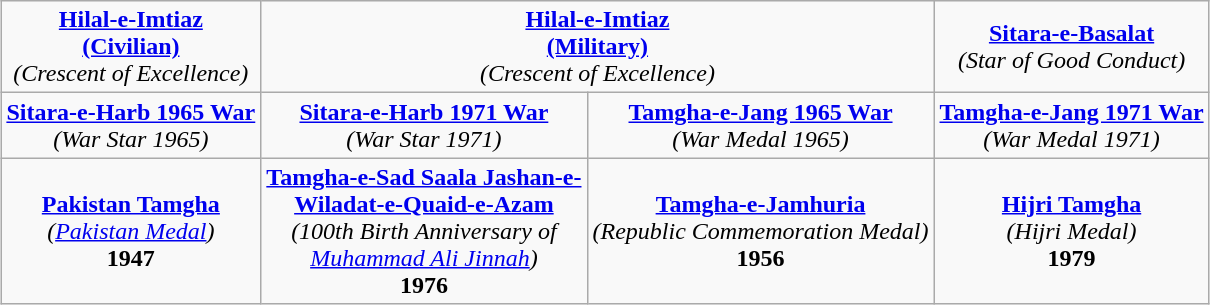<table class="wikitable" style="margin:1em auto; text-align:center;">
<tr>
<td><a href='#'><strong>Hilal-e-Imtiaz</strong></a><br><strong><a href='#'>(Civilian)</a></strong><br><em>(Crescent of Excellence)</em></td>
<td colspan="2"><a href='#'><strong>Hilal-e-Imtiaz</strong></a><br><strong><a href='#'>(Military)</a></strong><br><em>(Crescent of Excellence)</em></td>
<td><strong><a href='#'>Sitara-e-Basalat</a></strong><br><em>(Star of Good Conduct)</em></td>
</tr>
<tr>
<td><strong><a href='#'>Sitara-e-Harb 1965 War</a></strong><br><em>(War Star 1965)</em></td>
<td><strong><a href='#'>Sitara-e-Harb 1971 War</a></strong><br><em>(War Star 1971)</em></td>
<td><strong><a href='#'>Tamgha-e-Jang 1965 War</a></strong><br><em>(War Medal 1965)</em></td>
<td><strong><a href='#'>Tamgha-e-Jang 1971 War</a></strong><br><em>(War Medal 1971)</em></td>
</tr>
<tr>
<td><strong><a href='#'>Pakistan Tamgha</a></strong><br><em>(<a href='#'>Pakistan Medal</a>)</em><br><strong>1947</strong></td>
<td><strong><a href='#'>Tamgha-e-Sad Saala Jashan-e-</a></strong><br><strong><a href='#'>Wiladat-e-Quaid-e-Azam</a></strong><br><em>(100th Birth Anniversary of</em><br><em><a href='#'>Muhammad Ali Jinnah</a>)</em><br><strong>1976</strong></td>
<td><strong><a href='#'>Tamgha-e-Jamhuria</a></strong><br><em>(Republic Commemoration Medal)</em><br><strong>1956</strong></td>
<td><strong><a href='#'>Hijri Tamgha</a></strong><br><em>(Hijri Medal)</em><br><strong>1979</strong></td>
</tr>
</table>
